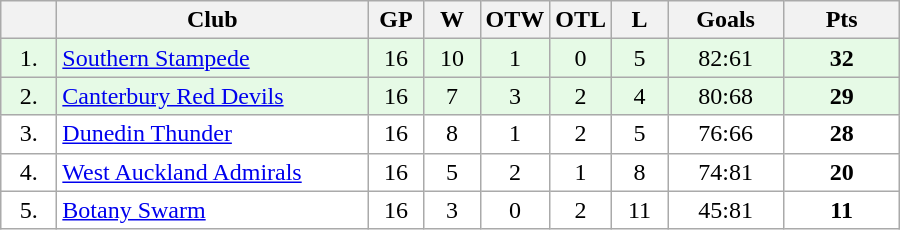<table class="wikitable">
<tr>
<th width="30"></th>
<th width="200">Club</th>
<th width="30">GP</th>
<th width="30">W</th>
<th width="30">OTW</th>
<th width="30">OTL</th>
<th width="30">L</th>
<th width="70">Goals</th>
<th width="70">Pts</th>
</tr>
<tr bgcolor="#e6fae6" align="center">
<td>1.</td>
<td align="left"><a href='#'>Southern Stampede</a></td>
<td>16</td>
<td>10</td>
<td>1</td>
<td>0</td>
<td>5</td>
<td>82:61</td>
<td><strong>32</strong></td>
</tr>
<tr bgcolor="#e6fae6" align="center">
<td>2.</td>
<td align="left"><a href='#'>Canterbury Red Devils</a></td>
<td>16</td>
<td>7</td>
<td>3</td>
<td>2</td>
<td>4</td>
<td>80:68</td>
<td><strong>29</strong></td>
</tr>
<tr bgcolor="#FFFFFF" align="center">
<td>3.</td>
<td align="left"><a href='#'>Dunedin Thunder</a></td>
<td>16</td>
<td>8</td>
<td>1</td>
<td>2</td>
<td>5</td>
<td>76:66</td>
<td><strong>28</strong></td>
</tr>
<tr bgcolor="#FFFFFF" align="center">
<td>4.</td>
<td align="left"><a href='#'>West Auckland Admirals</a></td>
<td>16</td>
<td>5</td>
<td>2</td>
<td>1</td>
<td>8</td>
<td>74:81</td>
<td><strong>20</strong></td>
</tr>
<tr bgcolor="#FFFFFF" align="center">
<td>5.</td>
<td align="left"><a href='#'>Botany Swarm</a></td>
<td>16</td>
<td>3</td>
<td>0</td>
<td>2</td>
<td>11</td>
<td>45:81</td>
<td><strong>11</strong></td>
</tr>
</table>
